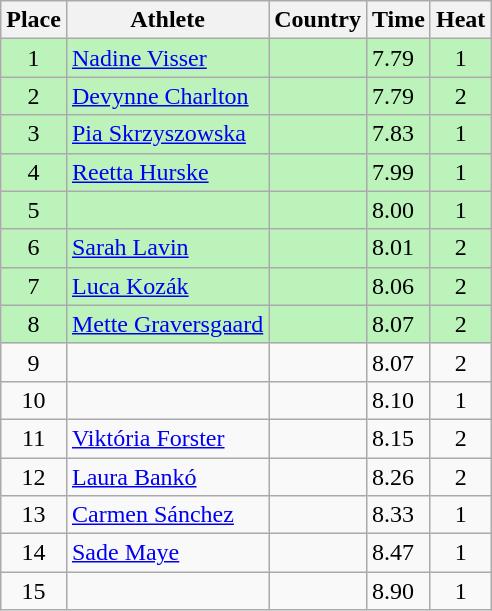<table class="wikitable">
<tr>
<th>Place</th>
<th>Athlete</th>
<th>Country</th>
<th>Time</th>
<th>Heat</th>
</tr>
<tr bgcolor=#bbf3bb>
<td align=center>1</td>
<td><a href='#'>Nadine Visser</a></td>
<td></td>
<td>7.79</td>
<td align=center>1</td>
</tr>
<tr bgcolor=#bbf3bb>
<td align=center>2</td>
<td><a href='#'>Devynne Charlton</a></td>
<td></td>
<td>7.79</td>
<td align=center>2</td>
</tr>
<tr bgcolor=#bbf3bb>
<td align=center>3</td>
<td><a href='#'>Pia Skrzyszowska</a></td>
<td></td>
<td>7.83</td>
<td align=center>1</td>
</tr>
<tr bgcolor=#bbf3bb>
<td align=center>4</td>
<td><a href='#'>Reetta Hurske</a></td>
<td></td>
<td>7.99</td>
<td align=center>1</td>
</tr>
<tr bgcolor=#bbf3bb>
<td align=center>5</td>
<td></td>
<td></td>
<td>8.00</td>
<td align=center>1</td>
</tr>
<tr bgcolor=#bbf3bb>
<td align=center>6</td>
<td><a href='#'>Sarah Lavin</a></td>
<td></td>
<td>8.01</td>
<td align=center>2</td>
</tr>
<tr bgcolor=#bbf3bb>
<td align=center>7</td>
<td><a href='#'>Luca Kozák</a></td>
<td></td>
<td>8.06</td>
<td align=center>2</td>
</tr>
<tr bgcolor=#bbf3bb>
<td align=center>8</td>
<td><a href='#'>Mette Graversgaard</a></td>
<td></td>
<td>8.07</td>
<td align=center>2</td>
</tr>
<tr>
<td align=center>9</td>
<td></td>
<td></td>
<td>8.07</td>
<td align=center>2</td>
</tr>
<tr>
<td align=center>10</td>
<td></td>
<td></td>
<td>8.10</td>
<td align=center>1</td>
</tr>
<tr>
<td align=center>11</td>
<td><a href='#'>Viktória Forster</a></td>
<td></td>
<td>8.15</td>
<td align=center>2</td>
</tr>
<tr>
<td align=center>12</td>
<td><a href='#'>Laura Bankó</a></td>
<td></td>
<td>8.26</td>
<td align=center>2</td>
</tr>
<tr>
<td align=center>13</td>
<td><a href='#'>Carmen Sánchez</a></td>
<td></td>
<td>8.33</td>
<td align=center>1</td>
</tr>
<tr>
<td align=center>14</td>
<td><a href='#'>Sade Maye</a></td>
<td></td>
<td>8.47</td>
<td align=center>1</td>
</tr>
<tr>
<td align=center>15</td>
<td></td>
<td></td>
<td>8.90</td>
<td align=center>1</td>
</tr>
</table>
